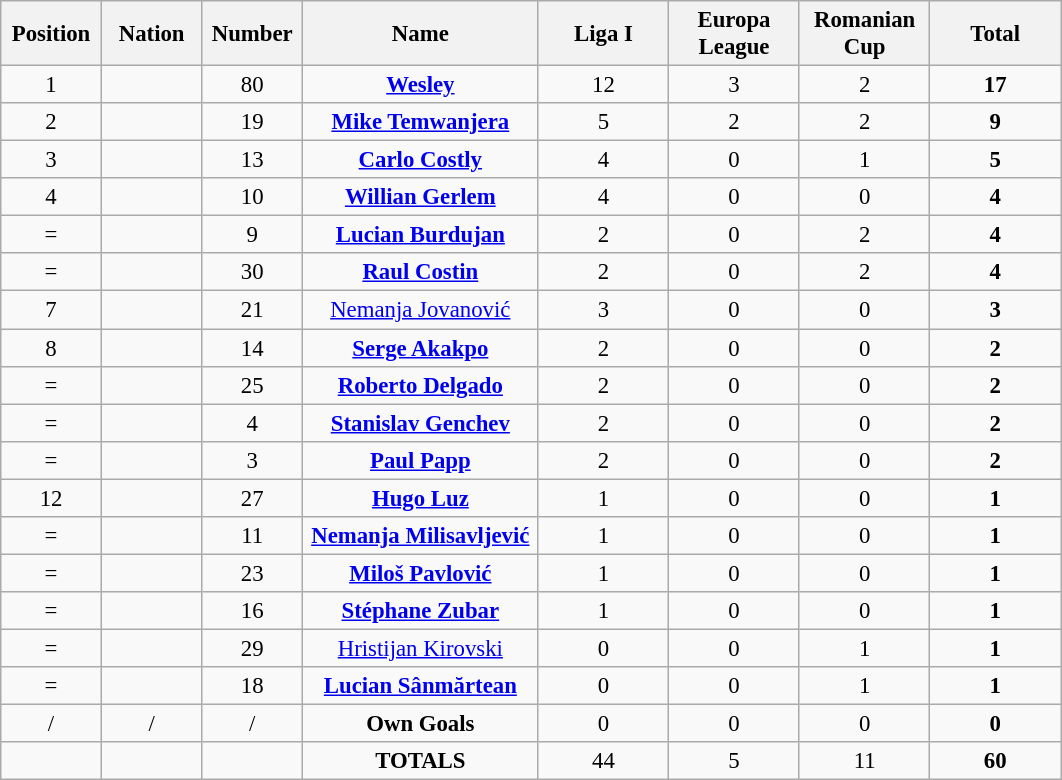<table class="wikitable" style="font-size: 95%; text-align: center;">
<tr>
<th width=60>Position</th>
<th width=60>Nation</th>
<th width=60>Number</th>
<th width=150>Name</th>
<th width=80>Liga I</th>
<th width=80>Europa League</th>
<th width=80>Romanian Cup</th>
<th width=80>Total</th>
</tr>
<tr>
<td>1</td>
<td></td>
<td>80</td>
<td><strong><a href='#'>Wesley</a></strong></td>
<td>12</td>
<td>3</td>
<td>2</td>
<td><strong>17</strong></td>
</tr>
<tr>
<td>2</td>
<td></td>
<td>19</td>
<td><strong><a href='#'>Mike Temwanjera</a></strong></td>
<td>5</td>
<td>2</td>
<td>2</td>
<td><strong>9</strong></td>
</tr>
<tr>
<td>3</td>
<td></td>
<td>13</td>
<td><strong><a href='#'>Carlo Costly</a></strong></td>
<td>4</td>
<td>0</td>
<td>1</td>
<td><strong>5</strong></td>
</tr>
<tr>
<td>4</td>
<td></td>
<td>10</td>
<td><strong><a href='#'>Willian Gerlem</a></strong></td>
<td>4</td>
<td>0</td>
<td>0</td>
<td><strong>4</strong></td>
</tr>
<tr>
<td>=</td>
<td></td>
<td>9</td>
<td><strong><a href='#'>Lucian Burdujan</a></strong></td>
<td>2</td>
<td>0</td>
<td>2</td>
<td><strong>4</strong></td>
</tr>
<tr>
<td>=</td>
<td></td>
<td>30</td>
<td><strong><a href='#'>Raul Costin</a></strong></td>
<td>2</td>
<td>0</td>
<td>2</td>
<td><strong>4</strong></td>
</tr>
<tr>
<td>7</td>
<td></td>
<td>21</td>
<td><a href='#'>Nemanja Jovanović</a></td>
<td>3</td>
<td>0</td>
<td>0</td>
<td><strong>3</strong></td>
</tr>
<tr>
<td>8</td>
<td></td>
<td>14</td>
<td><strong><a href='#'>Serge Akakpo</a></strong></td>
<td>2</td>
<td>0</td>
<td>0</td>
<td><strong>2</strong></td>
</tr>
<tr>
<td>=</td>
<td></td>
<td>25</td>
<td><strong><a href='#'>Roberto Delgado</a></strong></td>
<td>2</td>
<td>0</td>
<td>0</td>
<td><strong>2</strong></td>
</tr>
<tr>
<td>=</td>
<td></td>
<td>4</td>
<td><strong><a href='#'>Stanislav Genchev</a></strong></td>
<td>2</td>
<td>0</td>
<td>0</td>
<td><strong>2</strong></td>
</tr>
<tr>
<td>=</td>
<td></td>
<td>3</td>
<td><strong><a href='#'>Paul Papp</a></strong></td>
<td>2</td>
<td>0</td>
<td>0</td>
<td><strong>2</strong></td>
</tr>
<tr>
<td>12</td>
<td></td>
<td>27</td>
<td><strong><a href='#'>Hugo Luz</a></strong></td>
<td>1</td>
<td>0</td>
<td>0</td>
<td><strong>1</strong></td>
</tr>
<tr>
<td>=</td>
<td></td>
<td>11</td>
<td><strong><a href='#'>Nemanja Milisavljević</a></strong></td>
<td>1</td>
<td>0</td>
<td>0</td>
<td><strong>1</strong></td>
</tr>
<tr>
<td>=</td>
<td></td>
<td>23</td>
<td><strong><a href='#'>Miloš Pavlović</a></strong></td>
<td>1</td>
<td>0</td>
<td>0</td>
<td><strong>1</strong></td>
</tr>
<tr>
<td>=</td>
<td></td>
<td>16</td>
<td><strong><a href='#'>Stéphane Zubar</a></strong></td>
<td>1</td>
<td>0</td>
<td>0</td>
<td><strong>1</strong></td>
</tr>
<tr>
<td>=</td>
<td></td>
<td>29</td>
<td><a href='#'>Hristijan Kirovski</a></td>
<td>0</td>
<td>0</td>
<td>1</td>
<td><strong>1</strong></td>
</tr>
<tr>
<td>=</td>
<td></td>
<td>18</td>
<td><strong><a href='#'>Lucian Sânmărtean</a></strong></td>
<td>0</td>
<td>0</td>
<td>1</td>
<td><strong>1</strong></td>
</tr>
<tr>
<td>/</td>
<td>/</td>
<td>/</td>
<td><strong>Own Goals</strong></td>
<td>0</td>
<td>0</td>
<td>0</td>
<td><strong>0</strong></td>
</tr>
<tr>
<td></td>
<td></td>
<td></td>
<td><strong>TOTALS</strong></td>
<td>44</td>
<td>5</td>
<td>11</td>
<td><strong>60</strong></td>
</tr>
</table>
